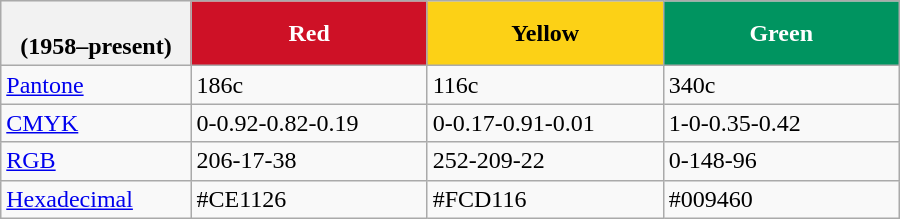<table class="wikitable" width="600px" border="1" cellpadding="2" cellspacing="0" style="background: #f9f9f9; border: 1px solid #aaaaaa; border-collapse: collapse; white-space: nowrap; text-align: left">
<tr style="text-align: center; background: #eee">
<th><br>(1958–present)</th>
<th style="background:#CE1126; color:#FFF; width:150px">Red</th>
<th style="background:#FCD116; color:#000; width:150px">Yellow</th>
<th style="background:#009460; color:#FFF; width:150px">Green</th>
</tr>
<tr>
<td><a href='#'>Pantone</a></td>
<td>186c</td>
<td>116c</td>
<td>340c</td>
</tr>
<tr>
<td><a href='#'>CMYK</a></td>
<td>0-0.92-0.82-0.19</td>
<td>0-0.17-0.91-0.01</td>
<td>1-0-0.35-0.42</td>
</tr>
<tr>
<td><a href='#'>RGB</a></td>
<td>206-17-38</td>
<td>252-209-22</td>
<td>0-148-96</td>
</tr>
<tr>
<td><a href='#'>Hexadecimal</a></td>
<td>#CE1126</td>
<td>#FCD116</td>
<td>#009460</td>
</tr>
</table>
